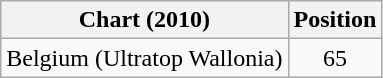<table class="wikitable">
<tr>
<th>Chart (2010)</th>
<th>Position</th>
</tr>
<tr>
<td>Belgium (Ultratop Wallonia)</td>
<td align="center">65</td>
</tr>
</table>
